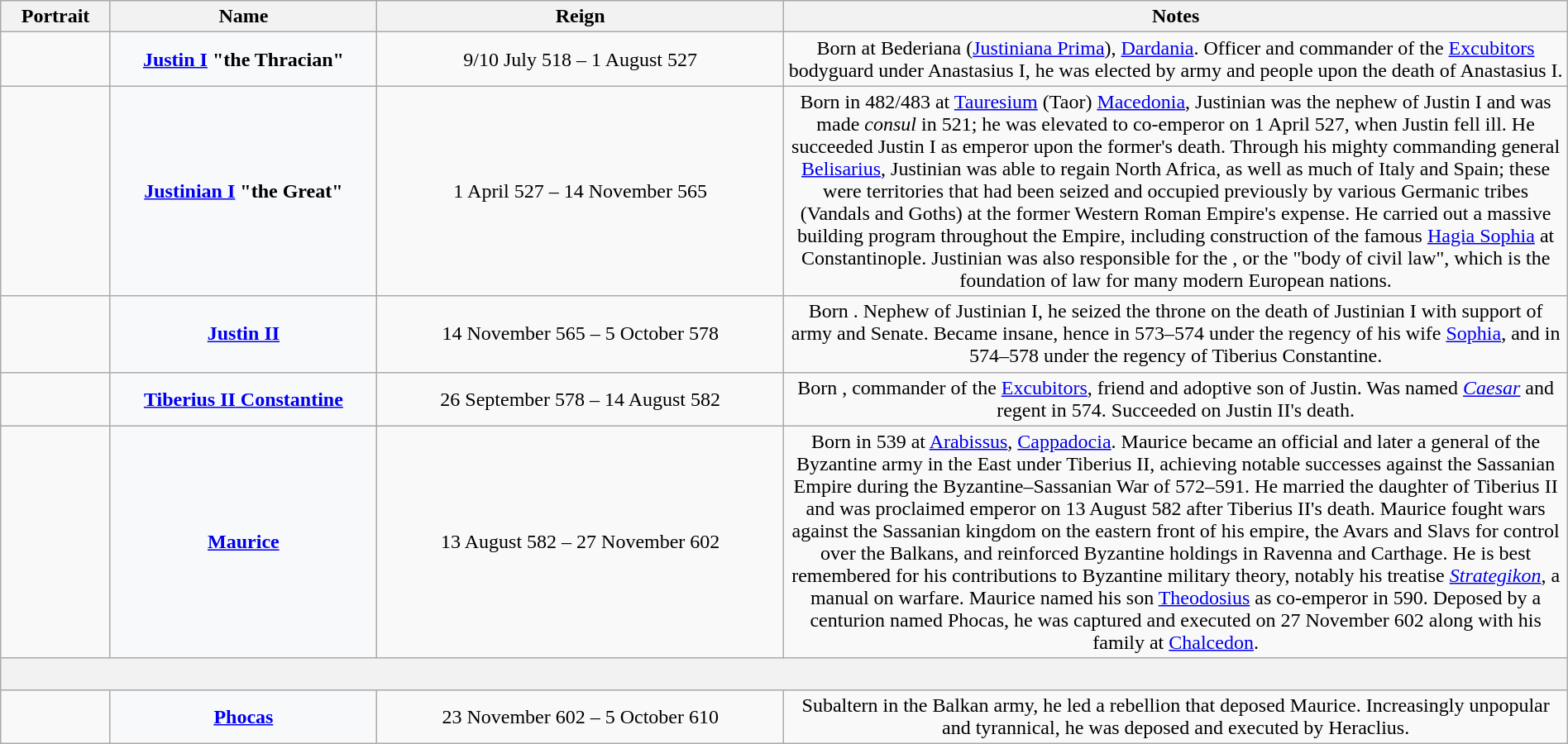<table class="wikitable plainrowheaders" style="width:100%; text-align:center">
<tr>
<th scope=col width="7%">Portrait</th>
<th scope=col width="17%">Name</th>
<th scope=col width="26%">Reign</th>
<th scope=col width="50%">Notes</th>
</tr>
<tr>
<td></td>
<th scope=row style="text-align:center; background:#F8F9FA"><strong><a href='#'>Justin I</a></strong> "the Thracian"<br></th>
<td>9/10 July 518 – 1 August 527<br></td>
<td>Born  at Bederiana (<a href='#'>Justiniana Prima</a>), <a href='#'>Dardania</a>. Officer and commander of the <a href='#'>Excubitors</a> bodyguard under Anastasius I, he was elected by army and people upon the death of Anastasius I.</td>
</tr>
<tr>
<td></td>
<th scope=row style="text-align:center; background:#F8F9FA"><strong><a href='#'>Justinian I</a></strong> "the Great"<br></th>
<td>1 April 527 – 14 November 565<br></td>
<td>Born in 482/483 at <a href='#'>Tauresium</a> (Taor) <a href='#'>Macedonia</a>, Justinian was the nephew of Justin I and was made <em>consul</em> in 521; he was elevated to co-emperor on 1 April 527, when Justin fell ill. He succeeded Justin I as emperor upon the former's death. Through his mighty commanding general <a href='#'>Belisarius</a>, Justinian was able to regain North Africa, as well as much of Italy and Spain; these were territories that had been seized and occupied previously by various Germanic tribes (Vandals and Goths) at the former Western Roman Empire's expense. He carried out a massive building program throughout the Empire, including construction of the famous <a href='#'>Hagia Sophia</a> at Constantinople. Justinian was also responsible for the , or the "body of civil law", which is the foundation of law for many modern European nations.</td>
</tr>
<tr>
<td></td>
<th scope=row style="text-align:center; background:#F8F9FA"><strong><a href='#'>Justin II</a></strong><br></th>
<td>14 November 565 – 5 October 578<br></td>
<td>Born . Nephew of Justinian I, he seized the throne on the death of Justinian I with support of army and Senate. Became insane, hence in 573–574 under the regency of his wife <a href='#'>Sophia</a>, and in 574–578 under the regency of Tiberius Constantine.</td>
</tr>
<tr>
<td></td>
<th scope=row style="text-align:center; background:#F8F9FA"><a href='#'><strong>Tiberius II</strong> Constantine</a><br></th>
<td>26 September 578 – 14 August 582<br></td>
<td>Born , commander of the <a href='#'>Excubitors</a>, friend and adoptive son of Justin. Was named <em><a href='#'>Caesar</a></em> and regent in 574. Succeeded on Justin II's death.</td>
</tr>
<tr>
<td></td>
<th scope=row style="text-align:center; background:#F8F9FA"><strong><a href='#'>Maurice</a></strong><br></th>
<td>13 August 582 – 27 November 602<br></td>
<td>Born in 539 at <a href='#'>Arabissus</a>, <a href='#'>Cappadocia</a>. Maurice became an official and later a general of the Byzantine army in the East under Tiberius II, achieving notable successes against the Sassanian Empire during the Byzantine–Sassanian War of 572–591. He married the daughter of Tiberius II and was proclaimed emperor on 13 August 582 after Tiberius II's death. Maurice fought wars against the Sassanian kingdom on the eastern front of his empire, the Avars and Slavs for control over the Balkans, and reinforced Byzantine holdings in Ravenna and Carthage. He is best remembered for his contributions to Byzantine military theory, notably his treatise <a href='#'><em>Strategikon</em></a>, a manual on warfare. Maurice named his son <a href='#'>Theodosius</a> as co-emperor in 590. Deposed by a centurion named Phocas, he was captured and executed on 27 November 602 along with his family at <a href='#'>Chalcedon</a>.</td>
</tr>
<tr>
<th colspan=4> </th>
</tr>
<tr>
<td></td>
<th scope=row style="text-align:center; background:#F8F9FA"><strong><a href='#'>Phocas</a></strong><br></th>
<td>23 November 602 – 5 October 610<br></td>
<td>Subaltern in the Balkan army, he led a rebellion that deposed Maurice. Increasingly unpopular and tyrannical, he was deposed and executed by Heraclius.</td>
</tr>
</table>
